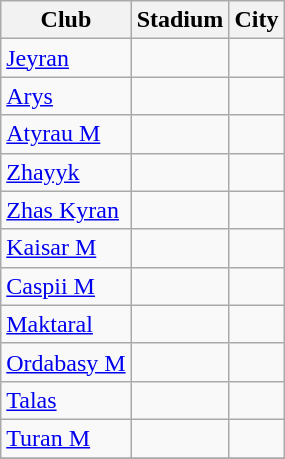<table class="wikitable">
<tr>
<th>Club</th>
<th>Stadium</th>
<th>City</th>
</tr>
<tr>
<td><a href='#'>Jeyran</a></td>
<td></td>
<td></td>
</tr>
<tr>
<td><a href='#'>Arys</a></td>
<td></td>
<td></td>
</tr>
<tr>
<td><a href='#'>Atyrau M</a></td>
<td></td>
<td></td>
</tr>
<tr>
<td><a href='#'>Zhayyk</a></td>
<td></td>
<td></td>
</tr>
<tr>
<td><a href='#'>Zhas Kyran</a></td>
<td></td>
<td></td>
</tr>
<tr>
<td><a href='#'>Kaisar M</a></td>
<td></td>
<td></td>
</tr>
<tr>
<td><a href='#'>Caspii M</a></td>
<td></td>
<td></td>
</tr>
<tr>
<td><a href='#'>Maktaral</a></td>
<td></td>
<td></td>
</tr>
<tr>
<td><a href='#'>Ordabasy M</a></td>
<td></td>
<td></td>
</tr>
<tr>
<td><a href='#'>Talas</a></td>
<td></td>
<td></td>
</tr>
<tr>
<td><a href='#'>Turan M</a></td>
<td></td>
<td></td>
</tr>
<tr>
</tr>
</table>
